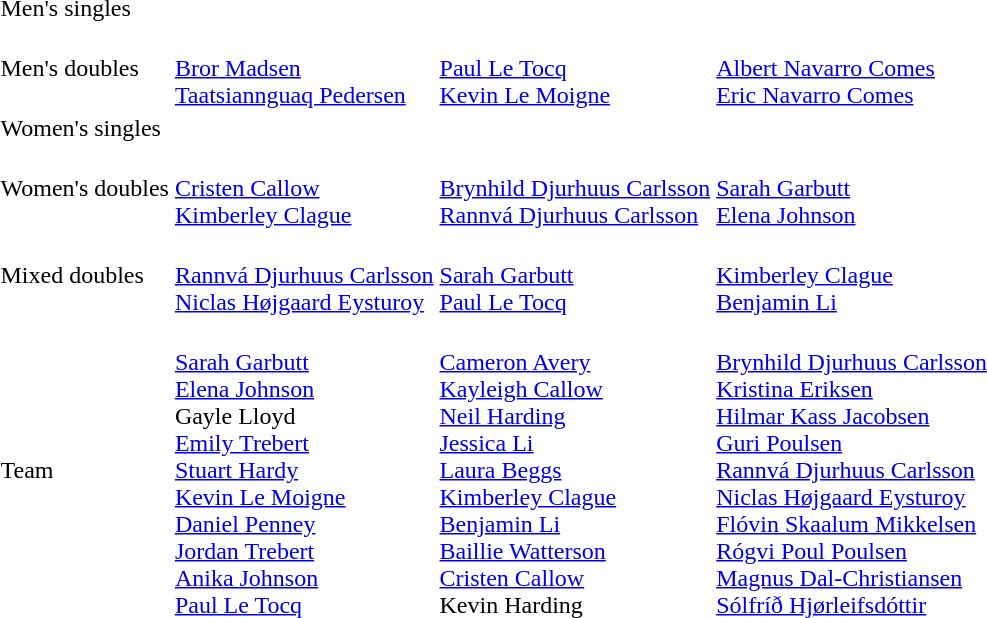<table>
<tr>
<td>Men's singles</td>
<td></td>
<td></td>
<td></td>
</tr>
<tr>
<td>Men's doubles</td>
<td><br><a href='#'>Bror Madsen</a><br><a href='#'>Taatsiannguaq Pedersen</a></td>
<td><br><a href='#'>Paul Le Tocq</a><br><a href='#'>Kevin Le Moigne</a></td>
<td><br><a href='#'>Albert Navarro Comes</a><br><a href='#'>Eric Navarro Comes</a></td>
</tr>
<tr>
<td>Women's singles</td>
<td></td>
<td></td>
<td></td>
</tr>
<tr>
<td>Women's doubles</td>
<td><br><a href='#'>Cristen Callow</a><br><a href='#'>Kimberley Clague</a></td>
<td><br><a href='#'>Brynhild Djurhuus Carlsson</a><br><a href='#'>Rannvá Djurhuus Carlsson</a></td>
<td><br><a href='#'>Sarah Garbutt</a><br><a href='#'>Elena Johnson</a></td>
</tr>
<tr>
<td>Mixed doubles</td>
<td><br><a href='#'>Rannvá Djurhuus Carlsson</a><br><a href='#'>Niclas Højgaard Eysturoy</a></td>
<td><br><a href='#'>Sarah Garbutt</a><br><a href='#'>Paul Le Tocq</a></td>
<td><br><a href='#'>Kimberley Clague</a><br><a href='#'>Benjamin Li</a></td>
</tr>
<tr>
<td>Team</td>
<td><br><a href='#'>Sarah Garbutt</a><br><a href='#'>Elena Johnson</a><br>Gayle Lloyd<br><a href='#'>Emily Trebert</a><br><a href='#'>Stuart Hardy</a><br><a href='#'>Kevin Le Moigne</a><br><a href='#'>Daniel Penney</a><br><a href='#'>Jordan Trebert</a><br><a href='#'>Anika Johnson</a><br><a href='#'>Paul Le Tocq</a></td>
<td><br><a href='#'>Cameron Avery</a><br><a href='#'>Kayleigh Callow</a><br><a href='#'>Neil Harding</a><br><a href='#'>Jessica Li</a><br><a href='#'>Laura Beggs</a><br><a href='#'>Kimberley Clague</a><br><a href='#'>Benjamin Li</a><br><a href='#'>Baillie Watterson</a><br><a href='#'>Cristen Callow</a><br>Kevin Harding</td>
<td><br><a href='#'>Brynhild Djurhuus Carlsson</a><br><a href='#'>Kristina Eriksen</a><br><a href='#'>Hilmar Kass Jacobsen</a><br><a href='#'>Guri Poulsen</a><br><a href='#'>Rannvá Djurhuus Carlsson</a><br><a href='#'>Niclas Højgaard Eysturoy</a><br><a href='#'>Flóvin Skaalum Mikkelsen</a><br><a href='#'>Rógvi Poul Poulsen</a><br><a href='#'>Magnus Dal-Christiansen</a><br><a href='#'>Sólfríð Hjørleifsdóttir</a></td>
</tr>
</table>
